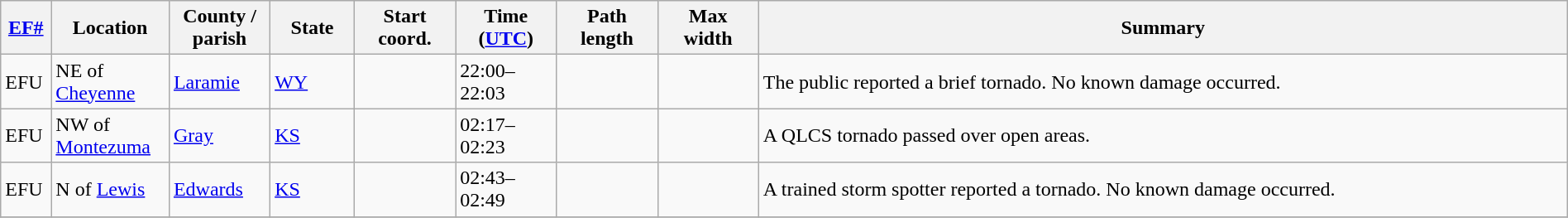<table class="wikitable sortable" style="width:100%;">
<tr>
<th scope="col" style="width:3%; text-align:center;"><a href='#'>EF#</a></th>
<th scope="col" style="width:7%; text-align:center;" class="unsortable">Location</th>
<th scope="col" style="width:6%; text-align:center;" class="unsortable">County / parish</th>
<th scope="col" style="width:5%; text-align:center;">State</th>
<th scope="col" style="width:6%; text-align:center;">Start coord.</th>
<th scope="col" style="width:6%; text-align:center;">Time (<a href='#'>UTC</a>)</th>
<th scope="col" style="width:6%; text-align:center;">Path length</th>
<th scope="col" style="width:6%; text-align:center;">Max width</th>
<th scope="col" class="unsortable" style="width:48%; text-align:center;">Summary</th>
</tr>
<tr>
<td bgcolor=>EFU</td>
<td>NE of <a href='#'>Cheyenne</a></td>
<td><a href='#'>Laramie</a></td>
<td><a href='#'>WY</a></td>
<td></td>
<td>22:00–22:03</td>
<td></td>
<td></td>
<td>The public reported a brief tornado. No known damage occurred.</td>
</tr>
<tr>
<td bgcolor=>EFU</td>
<td>NW of <a href='#'>Montezuma</a></td>
<td><a href='#'>Gray</a></td>
<td><a href='#'>KS</a></td>
<td></td>
<td>02:17–02:23</td>
<td></td>
<td></td>
<td>A QLCS tornado passed over open areas.</td>
</tr>
<tr>
<td bgcolor=>EFU</td>
<td>N of <a href='#'>Lewis</a></td>
<td><a href='#'>Edwards</a></td>
<td><a href='#'>KS</a></td>
<td></td>
<td>02:43–02:49</td>
<td></td>
<td></td>
<td>A trained storm spotter reported a tornado. No known damage occurred.</td>
</tr>
<tr>
</tr>
</table>
